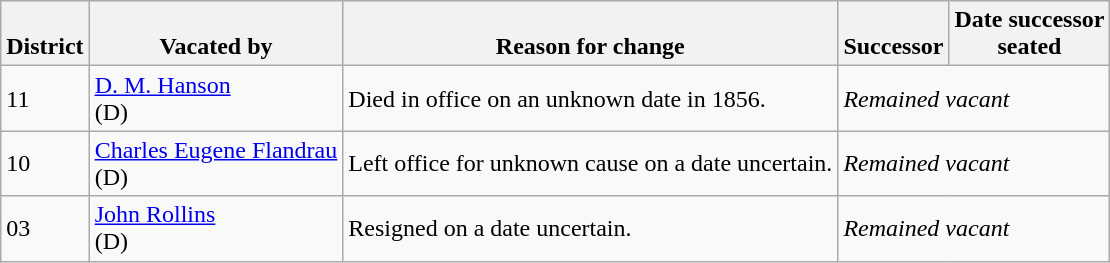<table class="wikitable sortable">
<tr style="vertical-align:bottom;">
<th>District</th>
<th>Vacated by</th>
<th>Reason for change</th>
<th>Successor</th>
<th>Date successor<br>seated</th>
</tr>
<tr>
<td>11</td>
<td nowrap ><a href='#'>D. M. Hanson</a><br>(D)</td>
<td>Died in office on an unknown date in 1856.</td>
<td colspan="2"><em>Remained vacant</em></td>
</tr>
<tr>
<td>10</td>
<td nowrap ><a href='#'>Charles Eugene Flandrau</a><br>(D)</td>
<td>Left office for unknown cause on a date uncertain.</td>
<td colspan="2"><em>Remained vacant</em></td>
</tr>
<tr>
<td>03</td>
<td nowrap ><a href='#'>John Rollins</a><br>(D)</td>
<td>Resigned on a date uncertain.</td>
<td colspan="2"><em>Remained vacant</em></td>
</tr>
</table>
